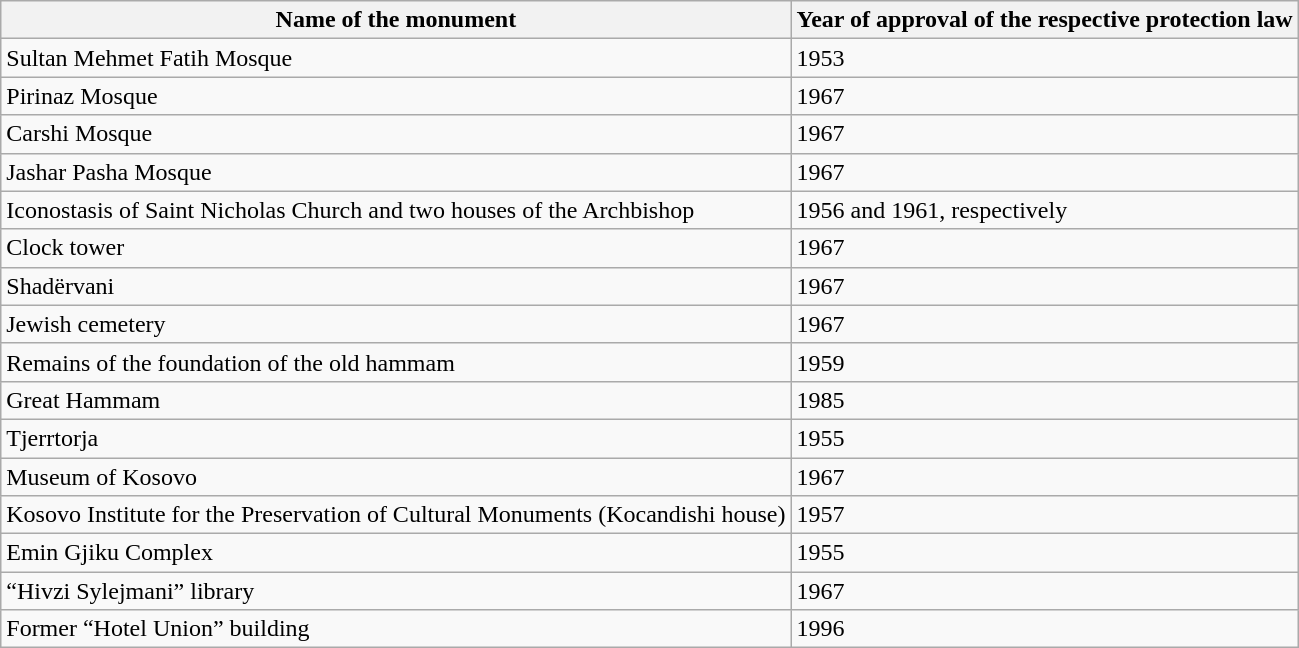<table class="wikitable">
<tr>
<th>Name of the monument</th>
<th>Year of approval of the respective protection law</th>
</tr>
<tr>
<td>Sultan Mehmet Fatih Mosque</td>
<td>1953</td>
</tr>
<tr>
<td>Pirinaz Mosque</td>
<td>1967</td>
</tr>
<tr>
<td>Carshi Mosque</td>
<td>1967</td>
</tr>
<tr>
<td>Jashar Pasha Mosque</td>
<td>1967</td>
</tr>
<tr>
<td>Iconostasis of Saint Nicholas Church and two houses of the Archbishop</td>
<td>1956 and 1961, respectively</td>
</tr>
<tr>
<td>Clock tower</td>
<td>1967</td>
</tr>
<tr>
<td>Shadërvani</td>
<td>1967</td>
</tr>
<tr>
<td>Jewish cemetery</td>
<td>1967</td>
</tr>
<tr>
<td>Remains of the foundation of the old hammam</td>
<td>1959</td>
</tr>
<tr>
<td>Great Hammam</td>
<td>1985</td>
</tr>
<tr>
<td>Tjerrtorja</td>
<td>1955</td>
</tr>
<tr>
<td>Museum of Kosovo</td>
<td>1967</td>
</tr>
<tr>
<td>Kosovo Institute for the Preservation of Cultural Monuments (Kocandishi house)</td>
<td>1957</td>
</tr>
<tr>
<td>Emin Gjiku Complex</td>
<td>1955</td>
</tr>
<tr>
<td>“Hivzi Sylejmani” library</td>
<td>1967</td>
</tr>
<tr>
<td>Former “Hotel Union” building</td>
<td>1996</td>
</tr>
</table>
